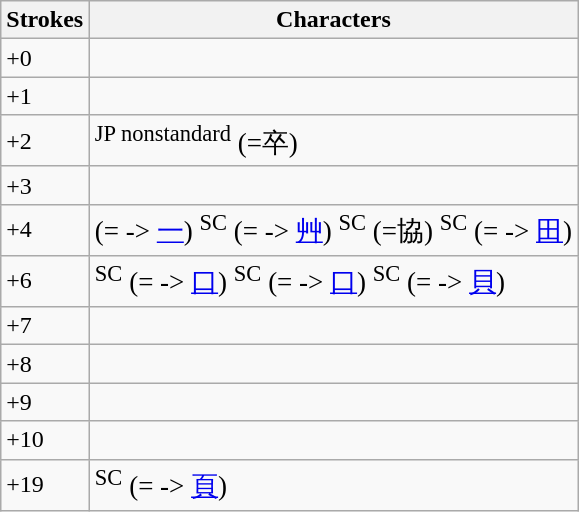<table class="wikitable">
<tr>
<th>Strokes</th>
<th>Characters</th>
</tr>
<tr --->
<td>+0</td>
<td style="font-size: large;"></td>
</tr>
<tr>
<td>+1</td>
<td style="font-size: large;">  </td>
</tr>
<tr --->
<td>+2</td>
<td style="font-size: large;"> <sup>JP nonstandard</sup> (=卒)  </td>
</tr>
<tr --->
<td>+3</td>
<td style="font-size: large;"> </td>
</tr>
<tr --->
<td>+4</td>
<td style="font-size: large;"> (= -> <a href='#'>一</a>)   <sup>SC</sup> (= -> <a href='#'>艸</a>) <sup>SC</sup> (=協)  <sup>SC</sup> (= -> <a href='#'>田</a>)</td>
</tr>
<tr --->
<td>+6</td>
<td style="font-size: large;"><sup>SC</sup> (= -> <a href='#'>口</a>)     <sup>SC</sup> (= -> <a href='#'>口</a>) <sup>SC</sup> (= -> <a href='#'>貝</a>)</td>
</tr>
<tr --->
<td>+7</td>
<td style="font-size: large;"></td>
</tr>
<tr --->
<td>+8</td>
<td style="font-size: large;"></td>
</tr>
<tr --->
<td>+9</td>
<td style="font-size: large;"></td>
</tr>
<tr --->
<td>+10</td>
<td style="font-size: large;"></td>
</tr>
<tr>
<td>+19</td>
<td style="font-size: large;"> <sup>SC</sup> (= -> <a href='#'>頁</a>)</td>
</tr>
</table>
